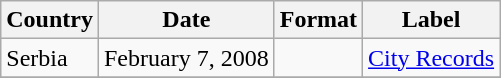<table class="wikitable plainrowheaders">
<tr>
<th scope="col">Country</th>
<th scope="col">Date</th>
<th scope="col">Format</th>
<th scope="col">Label</th>
</tr>
<tr>
<td>Serbia</td>
<td>February 7, 2008</td>
<td></td>
<td><a href='#'>City Records</a></td>
</tr>
<tr>
</tr>
</table>
